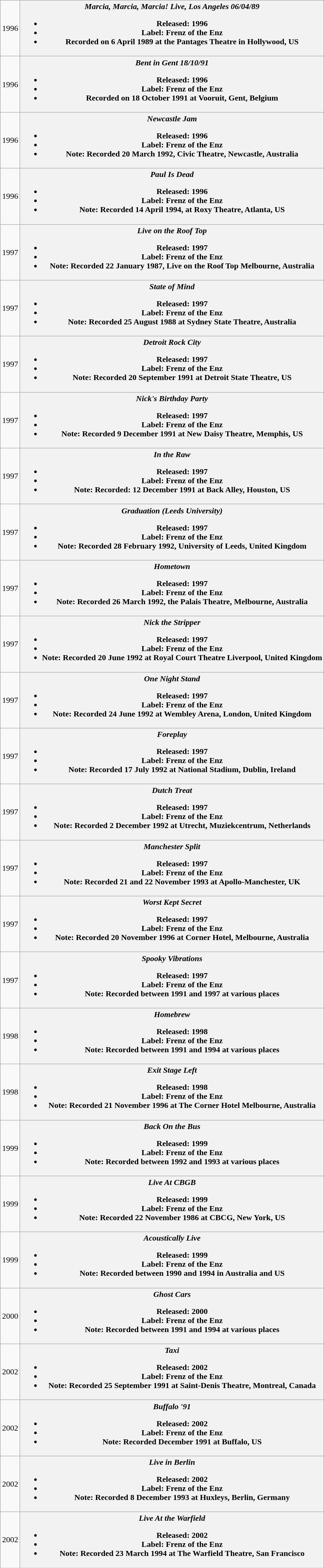<table class="wikitable plainrowheaders" style="text-align:left;">
<tr>
<td>1996</td>
<th scope="row"><em>Marcia, Marcia, Marcia! Live, Los Angeles 06/04/89</em><br><ul><li>Released: 1996</li><li>Label: Frenz of the Enz</li><li>Recorded on 6 April 1989 at the Pantages Theatre in Hollywood, US</li></ul></th>
</tr>
<tr>
<td>1996</td>
<th scope="row"><em>Bent in Gent 18/10/91</em><br><ul><li>Released: 1996</li><li>Label: Frenz of the Enz</li><li>Recorded on 18 October 1991 at Vooruit, Gent, Belgium</li></ul></th>
</tr>
<tr>
<td>1996</td>
<th scope="row"><em>Newcastle Jam</em><br><ul><li>Released: 1996</li><li>Label: Frenz of the Enz</li><li>Note: Recorded 20 March 1992, Civic Theatre, Newcastle, Australia</li></ul></th>
</tr>
<tr>
<td>1996</td>
<th scope="row"><em>Paul Is Dead</em><br><ul><li>Released: 1996</li><li>Label: Frenz of the Enz</li><li>Note: Recorded 14 April 1994, at Roxy Theatre, Atlanta, US</li></ul></th>
</tr>
<tr>
<td>1997</td>
<th scope="row"><em>Live on the Roof Top</em><br><ul><li>Released: 1997</li><li>Label: Frenz of the Enz</li><li>Note: Recorded 22 January 1987, Live on the Roof Top Melbourne, Australia</li></ul></th>
</tr>
<tr>
<td>1997</td>
<th scope="row"><em>State of Mind</em><br><ul><li>Released: 1997</li><li>Label: Frenz of the Enz</li><li>Note: Recorded 25 August 1988 at Sydney State Theatre, Australia</li></ul></th>
</tr>
<tr>
<td>1997</td>
<th scope="row"><em>Detroit Rock City </em><br><ul><li>Released: 1997</li><li>Label: Frenz of the Enz</li><li>Note: Recorded 20 September 1991 at Detroit State Theatre, US</li></ul></th>
</tr>
<tr>
<td>1997</td>
<th scope="row"><em>Nick's Birthday Party</em><br><ul><li>Released: 1997</li><li>Label: Frenz of the Enz</li><li>Note: Recorded 9 December 1991 at New Daisy Theatre, Memphis, US</li></ul></th>
</tr>
<tr>
<td>1997</td>
<th scope="row"><em>In the Raw</em><br><ul><li>Released: 1997</li><li>Label: Frenz of the Enz</li><li>Note: Recorded: 12 December 1991 at Back Alley, Houston, US</li></ul></th>
</tr>
<tr>
<td>1997</td>
<th scope="row"><em>Graduation (Leeds University)</em><br><ul><li>Released: 1997</li><li>Label: Frenz of the Enz</li><li>Note: Recorded 28 February 1992, University of Leeds, United Kingdom</li></ul></th>
</tr>
<tr>
<td>1997</td>
<th scope="row"><em>Hometown</em><br><ul><li>Released: 1997</li><li>Label: Frenz of the Enz</li><li>Note: Recorded 26 March 1992, the Palais Theatre, Melbourne, Australia</li></ul></th>
</tr>
<tr>
<td>1997</td>
<th scope="row"><em>Nick the Stripper</em><br><ul><li>Released: 1997</li><li>Label: Frenz of the Enz</li><li>Note: Recorded 20 June 1992 at Royal Court Theatre Liverpool, United Kingdom</li></ul></th>
</tr>
<tr>
<td>1997</td>
<th scope="row"><em>One Night Stand</em><br><ul><li>Released: 1997</li><li>Label: Frenz of the Enz</li><li>Note: Recorded 24 June 1992 at Wembley Arena, London, United Kingdom</li></ul></th>
</tr>
<tr>
<td>1997</td>
<th scope="row"><em>Foreplay</em><br><ul><li>Released: 1997</li><li>Label: Frenz of the Enz</li><li>Note: Recorded 17 July 1992 at National Stadium, Dublin, Ireland</li></ul></th>
</tr>
<tr>
<td>1997</td>
<th scope="row"><em>Dutch Treat</em><br><ul><li>Released: 1997</li><li>Label: Frenz of the Enz</li><li>Note: Recorded 2 December 1992 at Utrecht, Muziekcentrum, Netherlands</li></ul></th>
</tr>
<tr>
<td>1997</td>
<th scope="row"><em>Manchester Split</em><br><ul><li>Released: 1997</li><li>Label: Frenz of the Enz</li><li>Note: Recorded 21 and 22 November 1993 at Apollo-Manchester, UK</li></ul></th>
</tr>
<tr>
<td>1997</td>
<th scope="row"><em>Worst Kept Secret</em><br><ul><li>Released: 1997</li><li>Label: Frenz of the Enz</li><li>Note: Recorded 20 November 1996  at Corner Hotel, Melbourne, Australia</li></ul></th>
</tr>
<tr>
<td>1997</td>
<th scope="row"><em>Spooky Vibrations</em><br><ul><li>Released: 1997</li><li>Label: Frenz of the Enz</li><li>Note: Recorded between 1991 and 1997 at various places</li></ul></th>
</tr>
<tr>
<td>1998</td>
<th scope="row"><em>Homebrew</em><br><ul><li>Released: 1998</li><li>Label: Frenz of the Enz</li><li>Note: Recorded between 1991 and 1994 at various places</li></ul></th>
</tr>
<tr>
<td>1998</td>
<th scope="row"><em>Exit Stage Left</em><br><ul><li>Released: 1998</li><li>Label: Frenz of the Enz</li><li>Note: Recorded 21 November 1996 at The Corner Hotel Melbourne, Australia</li></ul></th>
</tr>
<tr>
<td>1999</td>
<th scope="row"><em>Back On the Bus</em><br><ul><li>Released: 1999</li><li>Label: Frenz of the Enz</li><li>Note: Recorded between 1992 and 1993 at various places</li></ul></th>
</tr>
<tr>
<td>1999</td>
<th scope="row"><em>Live At CBGB</em><br><ul><li>Released: 1999</li><li>Label: Frenz of the Enz</li><li>Note: Recorded 22 November 1986 at CBCG, New York, US</li></ul></th>
</tr>
<tr>
<td>1999</td>
<th scope="row"><em>Acoustically Live</em><br><ul><li>Released: 1999</li><li>Label: Frenz of the Enz</li><li>Note: Recorded between 1990 and 1994 in Australia and US</li></ul></th>
</tr>
<tr>
<td>2000</td>
<th scope="row"><em>Ghost Cars</em><br><ul><li>Released: 2000</li><li>Label: Frenz of the Enz</li><li>Note: Recorded between 1991 and 1994 at various places</li></ul></th>
</tr>
<tr>
<td>2002</td>
<th scope="row"><em>Taxi</em><br><ul><li>Released: 2002</li><li>Label: Frenz of the Enz</li><li>Note: Recorded 25 September 1991 at Saint-Denis Theatre, Montreal, Canada</li></ul></th>
</tr>
<tr>
<td>2002</td>
<th scope="row"><em>Buffalo '91</em><br><ul><li>Released: 2002</li><li>Label: Frenz of the Enz</li><li>Note: Recorded December 1991 at Buffalo, US</li></ul></th>
</tr>
<tr>
<td>2002</td>
<th scope="row"><em>Live in Berlin</em><br><ul><li>Released: 2002</li><li>Label: Frenz of the Enz</li><li>Note: Recorded 8 December 1993 at Huxleys, Berlin, Germany</li></ul></th>
</tr>
<tr>
<td>2002</td>
<th scope="row"><em>Live At the Warfield</em><br><ul><li>Released: 2002</li><li>Label: Frenz of the Enz</li><li>Note: Recorded 23 March 1994 at The Warfield Theatre, San Francisco</li></ul></th>
</tr>
</table>
